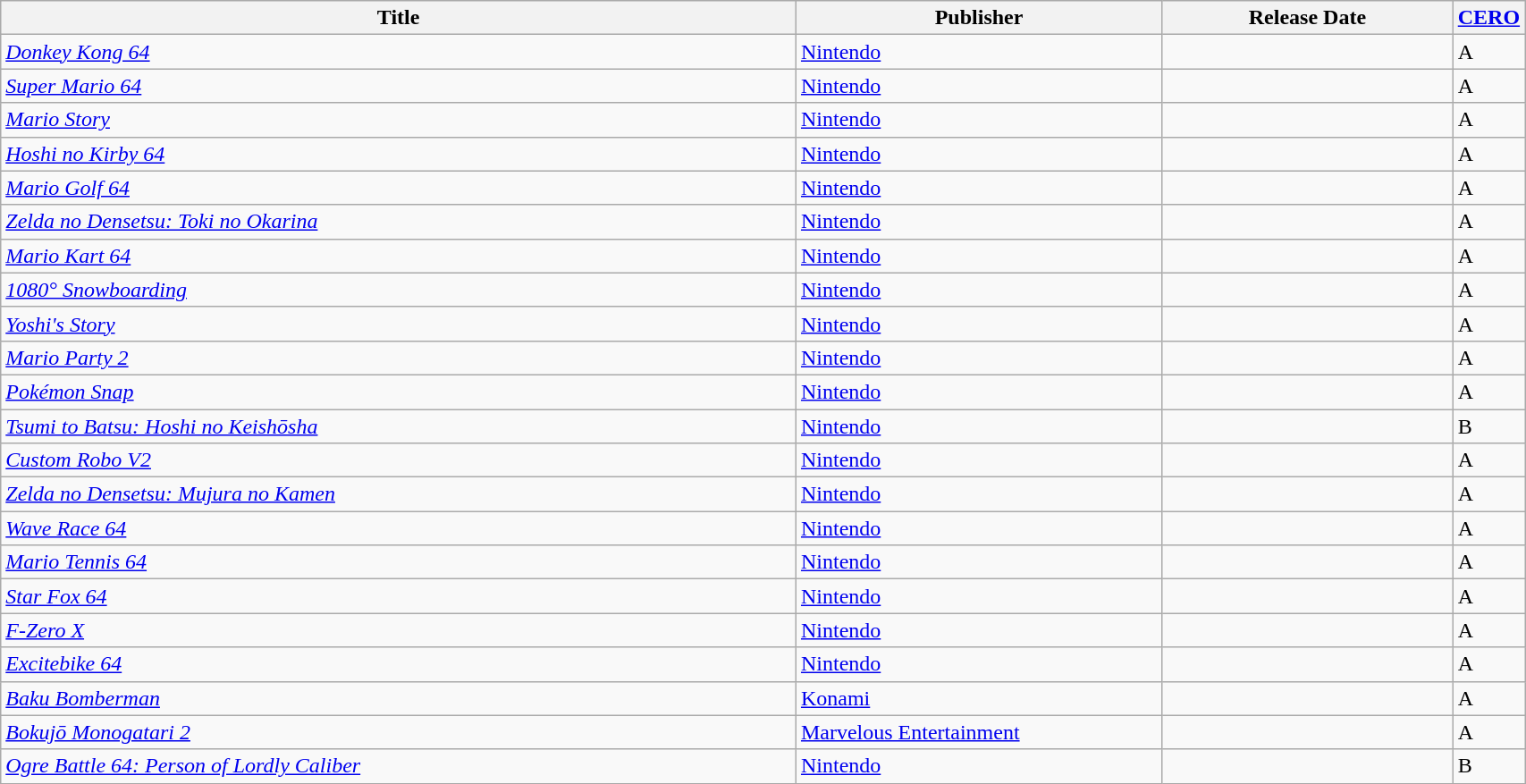<table class="wikitable sortable" style="width:90%">
<tr>
<th width="55%">Title</th>
<th width="25%">Publisher</th>
<th width="20%">Release Date</th>
<th width="10%"><a href='#'>CERO</a></th>
</tr>
<tr>
<td><em><a href='#'>Donkey Kong 64</a></em></td>
<td><a href='#'>Nintendo</a></td>
<td></td>
<td>A</td>
</tr>
<tr>
<td><em><a href='#'>Super Mario 64</a></em></td>
<td><a href='#'>Nintendo</a></td>
<td></td>
<td>A</td>
</tr>
<tr>
<td><em><a href='#'>Mario Story</a></em></td>
<td><a href='#'>Nintendo</a></td>
<td></td>
<td>A</td>
</tr>
<tr>
<td><em><a href='#'>Hoshi no Kirby 64</a></em></td>
<td><a href='#'>Nintendo</a></td>
<td></td>
<td>A</td>
</tr>
<tr>
<td><em><a href='#'>Mario Golf 64</a></em></td>
<td><a href='#'>Nintendo</a></td>
<td></td>
<td>A</td>
</tr>
<tr>
<td><em><a href='#'>Zelda no Densetsu: Toki no Okarina</a></em></td>
<td><a href='#'>Nintendo</a></td>
<td></td>
<td>A</td>
</tr>
<tr>
<td><em><a href='#'>Mario Kart 64</a></em></td>
<td><a href='#'>Nintendo</a></td>
<td></td>
<td>A</td>
</tr>
<tr>
<td><em><a href='#'>1080° Snowboarding</a></em></td>
<td><a href='#'>Nintendo</a></td>
<td></td>
<td>A</td>
</tr>
<tr>
<td><em><a href='#'>Yoshi's Story</a></em></td>
<td><a href='#'>Nintendo</a></td>
<td></td>
<td>A</td>
</tr>
<tr>
<td><em><a href='#'>Mario Party 2</a></em></td>
<td><a href='#'>Nintendo</a></td>
<td></td>
<td>A</td>
</tr>
<tr>
<td><em><a href='#'>Pokémon Snap</a></em></td>
<td><a href='#'>Nintendo</a></td>
<td></td>
<td>A</td>
</tr>
<tr>
<td><em><a href='#'>Tsumi to Batsu: Hoshi no Keishōsha</a></em></td>
<td><a href='#'>Nintendo</a></td>
<td></td>
<td>B</td>
</tr>
<tr>
<td><em><a href='#'>Custom Robo V2</a></em></td>
<td><a href='#'>Nintendo</a></td>
<td></td>
<td>A</td>
</tr>
<tr>
<td><em><a href='#'>Zelda no Densetsu: Mujura no Kamen</a></em></td>
<td><a href='#'>Nintendo</a></td>
<td></td>
<td>A</td>
</tr>
<tr>
<td><em><a href='#'>Wave Race 64</a></em></td>
<td><a href='#'>Nintendo</a></td>
<td></td>
<td>A</td>
</tr>
<tr>
<td><em><a href='#'>Mario Tennis 64</a></em></td>
<td><a href='#'>Nintendo</a></td>
<td></td>
<td>A</td>
</tr>
<tr>
<td><em><a href='#'>Star Fox 64</a></em></td>
<td><a href='#'>Nintendo</a></td>
<td></td>
<td>A</td>
</tr>
<tr>
<td><em><a href='#'>F-Zero X</a></em></td>
<td><a href='#'>Nintendo</a></td>
<td></td>
<td>A</td>
</tr>
<tr>
<td><em><a href='#'>Excitebike 64</a></em></td>
<td><a href='#'>Nintendo</a></td>
<td></td>
<td>A</td>
</tr>
<tr>
<td><em><a href='#'>Baku Bomberman</a></em></td>
<td><a href='#'>Konami</a></td>
<td></td>
<td>A</td>
</tr>
<tr>
<td><em><a href='#'>Bokujō Monogatari 2</a></em></td>
<td><a href='#'>Marvelous Entertainment</a></td>
<td></td>
<td>A</td>
</tr>
<tr>
<td><em><a href='#'>Ogre Battle 64: Person of Lordly Caliber</a></em></td>
<td><a href='#'>Nintendo</a></td>
<td></td>
<td>B</td>
</tr>
</table>
